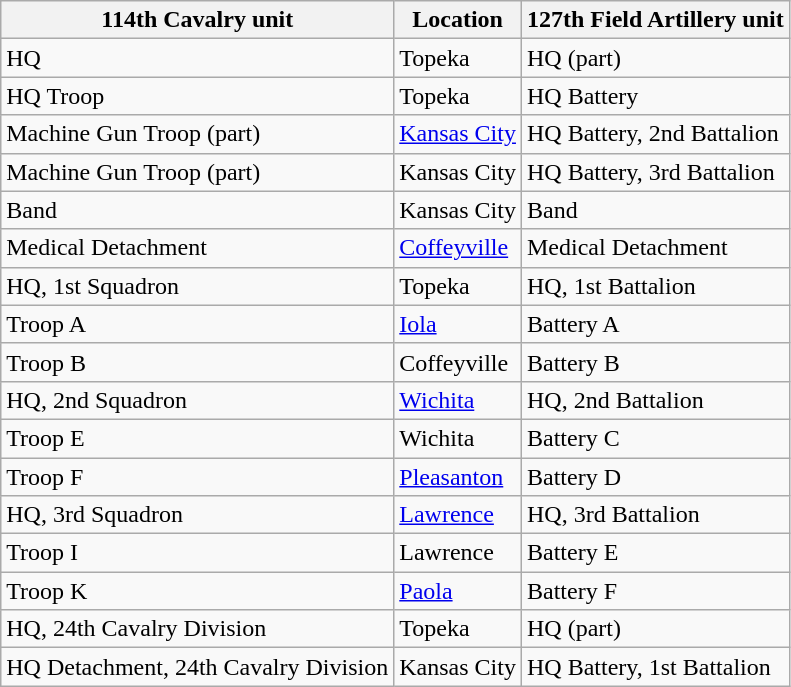<table class="wikitable">
<tr>
<th>114th Cavalry unit</th>
<th>Location</th>
<th>127th Field Artillery unit</th>
</tr>
<tr>
<td>HQ</td>
<td>Topeka</td>
<td>HQ (part)</td>
</tr>
<tr>
<td>HQ Troop</td>
<td>Topeka</td>
<td>HQ Battery</td>
</tr>
<tr>
<td>Machine Gun Troop (part)</td>
<td><a href='#'>Kansas City</a></td>
<td>HQ Battery, 2nd Battalion</td>
</tr>
<tr>
<td>Machine Gun Troop (part)</td>
<td>Kansas City</td>
<td>HQ Battery, 3rd Battalion</td>
</tr>
<tr>
<td>Band</td>
<td>Kansas City</td>
<td>Band</td>
</tr>
<tr>
<td>Medical Detachment</td>
<td><a href='#'>Coffeyville</a></td>
<td>Medical Detachment</td>
</tr>
<tr>
<td>HQ, 1st Squadron</td>
<td>Topeka</td>
<td>HQ, 1st Battalion</td>
</tr>
<tr>
<td>Troop A</td>
<td><a href='#'>Iola</a></td>
<td>Battery A</td>
</tr>
<tr>
<td>Troop B</td>
<td>Coffeyville</td>
<td>Battery B</td>
</tr>
<tr>
<td>HQ, 2nd Squadron</td>
<td><a href='#'>Wichita</a></td>
<td>HQ, 2nd Battalion</td>
</tr>
<tr>
<td>Troop E</td>
<td>Wichita</td>
<td>Battery C</td>
</tr>
<tr>
<td>Troop F</td>
<td><a href='#'>Pleasanton</a></td>
<td>Battery D</td>
</tr>
<tr>
<td>HQ, 3rd Squadron</td>
<td><a href='#'>Lawrence</a></td>
<td>HQ, 3rd Battalion</td>
</tr>
<tr>
<td>Troop I</td>
<td>Lawrence</td>
<td>Battery E</td>
</tr>
<tr>
<td>Troop K</td>
<td><a href='#'>Paola</a></td>
<td>Battery F</td>
</tr>
<tr>
<td>HQ, 24th Cavalry Division</td>
<td>Topeka</td>
<td>HQ (part)</td>
</tr>
<tr>
<td>HQ Detachment, 24th Cavalry Division</td>
<td>Kansas City</td>
<td>HQ Battery, 1st Battalion</td>
</tr>
</table>
